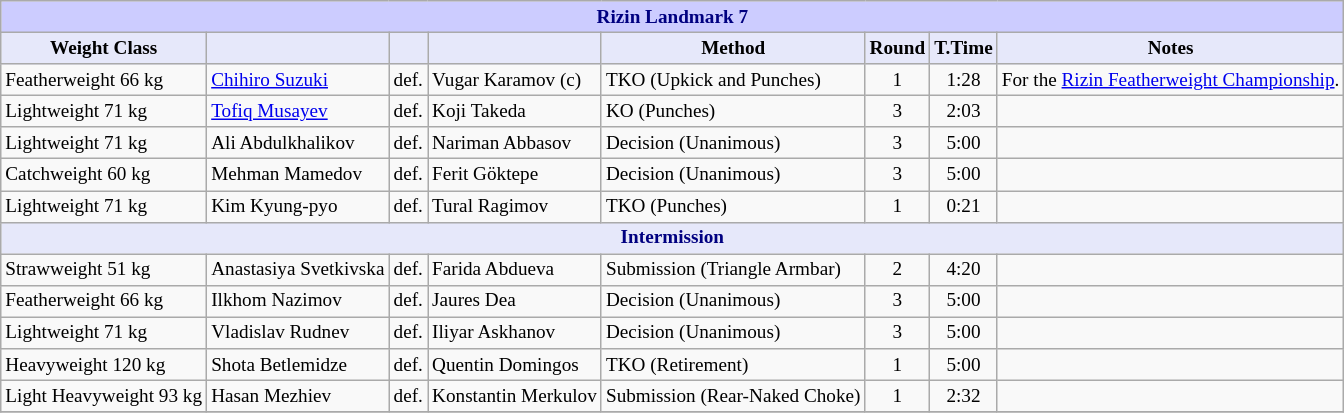<table class="wikitable" style="font-size: 80%;">
<tr>
<th colspan="8" style="background-color: #ccf; color: #000080; text-align: center;"><strong>Rizin Landmark 7</strong></th>
</tr>
<tr>
<th colspan="1" style="background-color: #E6E8FA; color: #000000; text-align: center;">Weight Class</th>
<th colspan="1" style="background-color: #E6E8FA; color: #000000; text-align: center;"></th>
<th colspan="1" style="background-color: #E6E8FA; color: #000000; text-align: center;"></th>
<th colspan="1" style="background-color: #E6E8FA; color: #000000; text-align: center;"></th>
<th colspan="1" style="background-color: #E6E8FA; color: #000000; text-align: center;">Method</th>
<th colspan="1" style="background-color: #E6E8FA; color: #000000; text-align: center;">Round</th>
<th colspan="1" style="background-color: #E6E8FA; color: #000000; text-align: center;">T.Time</th>
<th colspan="1" style="background-color: #E6E8FA; color: #000000; text-align: center;">Notes</th>
</tr>
<tr>
<td>Featherweight 66 kg</td>
<td> <a href='#'>Chihiro Suzuki</a></td>
<td align=center>def.</td>
<td> Vugar Karamov (c)</td>
<td>TKO (Upkick and Punches)</td>
<td align=center>1</td>
<td align=center>1:28</td>
<td>For the <a href='#'>Rizin Featherweight Championship</a>.</td>
</tr>
<tr>
<td>Lightweight 71 kg</td>
<td> <a href='#'>Tofiq Musayev</a></td>
<td align=center>def.</td>
<td> Koji Takeda</td>
<td>KO (Punches)</td>
<td align=center>3</td>
<td align=center>2:03</td>
<td></td>
</tr>
<tr>
<td>Lightweight 71 kg</td>
<td> Ali Abdulkhalikov</td>
<td align=center>def.</td>
<td> Nariman Abbasov</td>
<td>Decision (Unanimous)</td>
<td align=center>3</td>
<td align=center>5:00</td>
<td></td>
</tr>
<tr>
<td>Catchweight 60 kg</td>
<td> Mehman Mamedov</td>
<td align=center>def.</td>
<td> Ferit Göktepe</td>
<td>Decision (Unanimous)</td>
<td align=center>3</td>
<td align=center>5:00</td>
<td></td>
</tr>
<tr>
<td>Lightweight 71 kg</td>
<td> Kim Kyung-pyo</td>
<td align=center>def.</td>
<td> Tural Ragimov</td>
<td>TKO (Punches)</td>
<td align=center>1</td>
<td align=center>0:21</td>
<td></td>
</tr>
<tr>
<th colspan="8" style="background-color: #E6E8FA; color: #000080; text-align: center;"><strong>Intermission</strong></th>
</tr>
<tr>
<td>Strawweight 51 kg</td>
<td> Anastasiya Svetkivska</td>
<td align=center>def.</td>
<td> Farida Abdueva</td>
<td>Submission (Triangle Armbar)</td>
<td align=center>2</td>
<td align=center>4:20</td>
<td></td>
</tr>
<tr>
<td>Featherweight 66 kg</td>
<td> Ilkhom Nazimov</td>
<td align=center>def.</td>
<td> Jaures Dea</td>
<td>Decision (Unanimous)</td>
<td align=center>3</td>
<td align=center>5:00</td>
<td></td>
</tr>
<tr>
<td>Lightweight 71 kg</td>
<td> Vladislav Rudnev</td>
<td align=center>def.</td>
<td> Iliyar Askhanov</td>
<td>Decision (Unanimous)</td>
<td align=center>3</td>
<td align=center>5:00</td>
<td></td>
</tr>
<tr>
<td>Heavyweight 120 kg</td>
<td> Shota Betlemidze</td>
<td align=center>def.</td>
<td> Quentin Domingos</td>
<td>TKO (Retirement)</td>
<td align=center>1</td>
<td align=center>5:00</td>
<td></td>
</tr>
<tr>
<td>Light Heavyweight 93 kg</td>
<td> Hasan Mezhiev</td>
<td align=center>def.</td>
<td> Konstantin Merkulov</td>
<td>Submission (Rear-Naked Choke)</td>
<td align=center>1</td>
<td align=center>2:32</td>
<td></td>
</tr>
<tr>
</tr>
</table>
